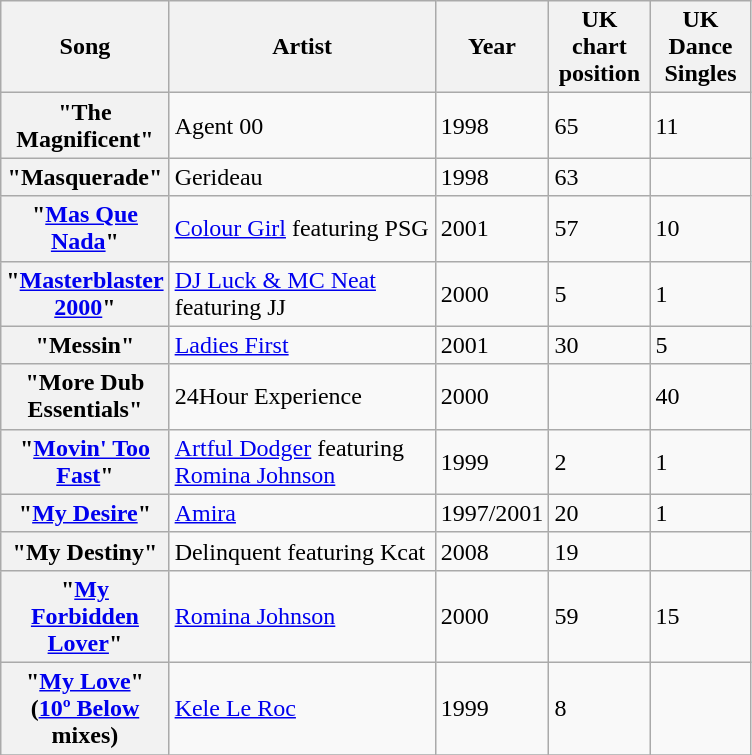<table class="wikitable plainrowheaders">
<tr>
<th scope="col" style="width:100px;">Song</th>
<th scope="col" style="width:170px;">Artist</th>
<th scope="col" style="width:60px;">Year</th>
<th scope="col" style="width:60px;">UK chart position</th>
<th scope="col" style="width:60px;">UK Dance Singles</th>
</tr>
<tr>
<th scope="row">"The Magnificent"</th>
<td>Agent 00</td>
<td>1998</td>
<td>65</td>
<td>11</td>
</tr>
<tr>
<th scope="row">"Masquerade"</th>
<td>Gerideau</td>
<td>1998</td>
<td>63</td>
<td></td>
</tr>
<tr>
<th scope="row">"<a href='#'>Mas Que Nada</a>"</th>
<td><a href='#'>Colour Girl</a> featuring PSG</td>
<td>2001</td>
<td>57</td>
<td>10</td>
</tr>
<tr>
<th scope="row">"<a href='#'>Masterblaster 2000</a>"</th>
<td><a href='#'>DJ Luck & MC Neat</a> featuring JJ</td>
<td>2000</td>
<td>5</td>
<td>1</td>
</tr>
<tr>
<th scope="row">"Messin"</th>
<td><a href='#'>Ladies First</a></td>
<td>2001</td>
<td>30</td>
<td>5</td>
</tr>
<tr>
<th scope="row">"More Dub Essentials"</th>
<td>24Hour Experience</td>
<td>2000</td>
<td></td>
<td>40</td>
</tr>
<tr>
<th scope="row">"<a href='#'>Movin' Too Fast</a>"</th>
<td><a href='#'>Artful Dodger</a> featuring <a href='#'>Romina Johnson</a></td>
<td>1999</td>
<td>2</td>
<td>1</td>
</tr>
<tr>
<th scope="row">"<a href='#'>My Desire</a>"</th>
<td><a href='#'>Amira</a></td>
<td>1997/2001</td>
<td>20</td>
<td>1</td>
</tr>
<tr>
<th scope="row">"My Destiny"</th>
<td>Delinquent featuring Kcat</td>
<td>2008</td>
<td>19</td>
<td></td>
</tr>
<tr>
<th scope="row">"<a href='#'>My Forbidden Lover</a>"</th>
<td><a href='#'>Romina Johnson</a></td>
<td>2000</td>
<td>59</td>
<td>15</td>
</tr>
<tr>
<th scope="row">"<a href='#'>My Love</a>" (<a href='#'>10º Below</a> mixes)</th>
<td><a href='#'>Kele Le Roc</a></td>
<td>1999</td>
<td>8</td>
<td></td>
</tr>
<tr>
</tr>
</table>
